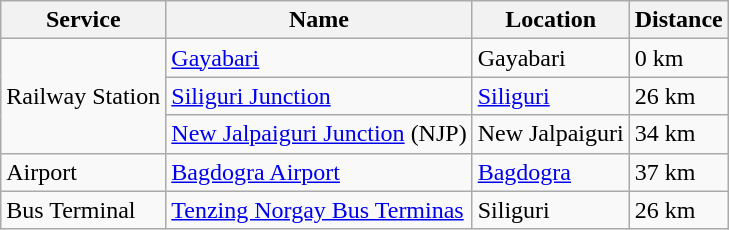<table class="wikitable">
<tr>
<th>Service</th>
<th>Name</th>
<th>Location</th>
<th>Distance</th>
</tr>
<tr>
<td rowspan="3">Railway Station</td>
<td><a href='#'>Gayabari</a></td>
<td>Gayabari</td>
<td>0 km</td>
</tr>
<tr>
<td><a href='#'>Siliguri Junction</a></td>
<td><a href='#'>Siliguri</a></td>
<td>26 km</td>
</tr>
<tr>
<td><a href='#'>New Jalpaiguri Junction</a> (NJP)</td>
<td>New Jalpaiguri</td>
<td>34 km</td>
</tr>
<tr>
<td>Airport</td>
<td><a href='#'>Bagdogra Airport</a></td>
<td><a href='#'>Bagdogra</a></td>
<td>37 km</td>
</tr>
<tr>
<td>Bus Terminal</td>
<td><a href='#'>Tenzing Norgay Bus Terminas</a></td>
<td>Siliguri</td>
<td>26 km</td>
</tr>
</table>
